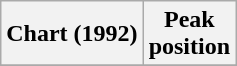<table class="wikitable plainrowheaders">
<tr>
<th>Chart (1992)</th>
<th>Peak<br>position</th>
</tr>
<tr>
</tr>
</table>
